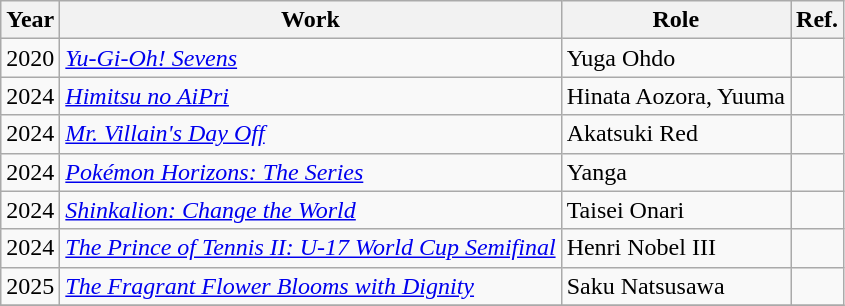<table class="wikitable sortable plainrowheaders">
<tr>
<th scope="col">Year</th>
<th scope="col">Work</th>
<th scope="col">Role</th>
<th scope="col" class="unsortable">Ref.</th>
</tr>
<tr>
<td>2020</td>
<td><em><a href='#'>Yu-Gi-Oh! Sevens</a></em></td>
<td>Yuga Ohdo</td>
<td></td>
</tr>
<tr>
<td>2024</td>
<td><em><a href='#'>Himitsu no AiPri</a></em></td>
<td>Hinata Aozora, Yuuma</td>
<td></td>
</tr>
<tr>
<td>2024</td>
<td><em><a href='#'>Mr. Villain's Day Off</a></em></td>
<td>Akatsuki Red</td>
<td></td>
</tr>
<tr>
<td>2024</td>
<td><em><a href='#'>Pokémon Horizons: The Series</a></em></td>
<td>Yanga</td>
<td></td>
</tr>
<tr>
<td>2024</td>
<td><em><a href='#'>Shinkalion: Change the World</a></em></td>
<td>Taisei Onari</td>
<td></td>
</tr>
<tr>
<td>2024</td>
<td><em><a href='#'>The Prince of Tennis II: U-17 World Cup Semifinal</a></em></td>
<td>Henri Nobel III</td>
<td></td>
</tr>
<tr>
<td>2025</td>
<td><em><a href='#'>The Fragrant Flower Blooms with Dignity</a></em></td>
<td>Saku Natsusawa</td>
<td></td>
</tr>
<tr>
</tr>
</table>
